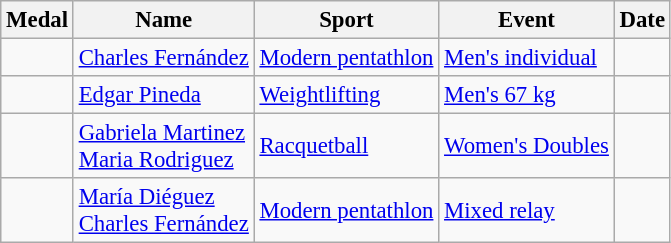<table class="wikitable sortable"  style=font-size:95%>
<tr>
<th>Medal</th>
<th>Name</th>
<th>Sport</th>
<th>Event</th>
<th>Date</th>
</tr>
<tr>
<td></td>
<td><a href='#'>Charles Fernández</a></td>
<td><a href='#'>Modern pentathlon</a></td>
<td><a href='#'>Men's individual</a></td>
<td></td>
</tr>
<tr>
<td></td>
<td><a href='#'>Edgar Pineda</a></td>
<td><a href='#'>Weightlifting</a></td>
<td><a href='#'>Men's 67 kg</a></td>
<td></td>
</tr>
<tr>
<td></td>
<td><a href='#'>Gabriela Martinez</a><br><a href='#'>Maria Rodriguez</a></td>
<td><a href='#'>Racquetball</a></td>
<td><a href='#'>Women's Doubles</a></td>
<td></td>
</tr>
<tr>
<td></td>
<td><a href='#'>María Diéguez</a><br><a href='#'>Charles Fernández</a></td>
<td><a href='#'>Modern pentathlon</a></td>
<td><a href='#'>Mixed relay</a></td>
<td></td>
</tr>
</table>
